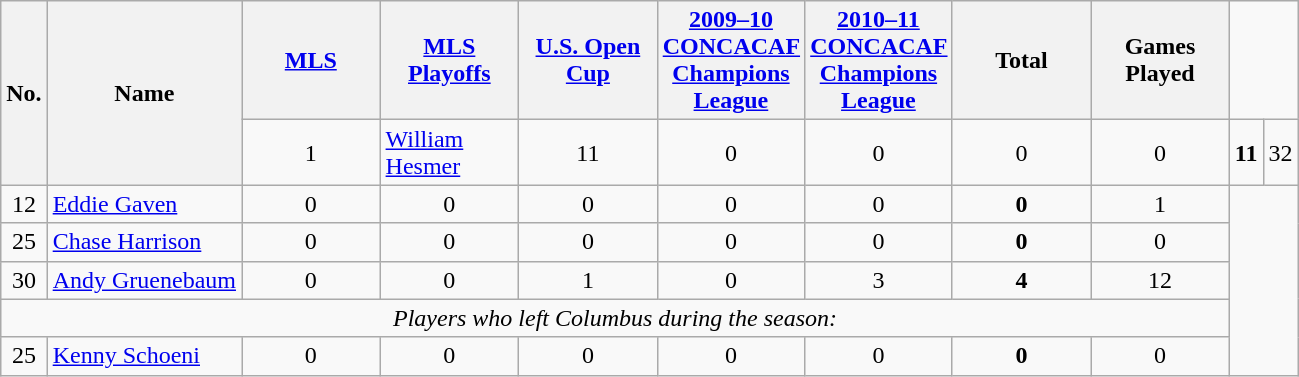<table class="wikitable sortable" style="text-align: center;">
<tr>
<th rowspan=2>No.</th>
<th rowspan=2>Name</th>
<th style="width:85px;"><a href='#'>MLS</a></th>
<th style="width:85px;"><a href='#'>MLS Playoffs</a></th>
<th style="width:85px;"><a href='#'>U.S. Open Cup</a></th>
<th style="width:85px;"><a href='#'>2009–10 CONCACAF Champions League</a></th>
<th style="width:85px;"><a href='#'>2010–11 CONCACAF Champions League</a></th>
<th style="width:85px;"><strong>Total</strong></th>
<th style="width:85px;"><strong>Games Played</strong></th>
</tr>
<tr>
<td>1</td>
<td align=left> <a href='#'>William Hesmer</a></td>
<td>11</td>
<td>0</td>
<td>0</td>
<td>0</td>
<td>0</td>
<td><strong>11</strong></td>
<td>32</td>
</tr>
<tr>
<td>12</td>
<td align=left> <a href='#'>Eddie Gaven</a></td>
<td>0</td>
<td>0</td>
<td>0</td>
<td>0</td>
<td>0</td>
<td><strong>0</strong></td>
<td>1</td>
</tr>
<tr>
<td>25</td>
<td align=left> <a href='#'>Chase Harrison</a></td>
<td>0</td>
<td>0</td>
<td>0</td>
<td>0</td>
<td>0</td>
<td><strong>0</strong></td>
<td>0</td>
</tr>
<tr>
<td>30</td>
<td align=left> <a href='#'>Andy Gruenebaum</a></td>
<td>0</td>
<td>0</td>
<td>1</td>
<td>0</td>
<td>3</td>
<td><strong>4</strong></td>
<td>12</td>
</tr>
<tr>
<td colspan=9 align=center><em>Players who left Columbus during the season:</em></td>
</tr>
<tr>
<td>25</td>
<td align=left> <a href='#'>Kenny Schoeni</a></td>
<td>0</td>
<td>0</td>
<td>0</td>
<td>0</td>
<td>0</td>
<td><strong>0</strong></td>
<td>0</td>
</tr>
</table>
